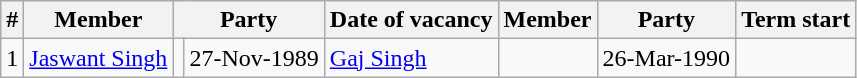<table class="wikitable">
<tr>
<th>#</th>
<th>Member</th>
<th colspan="2">Party</th>
<th>Date of vacancy</th>
<th>Member</th>
<th colspan="2">Party</th>
<th>Term start</th>
</tr>
<tr>
<td>1</td>
<td><a href='#'>Jaswant Singh</a></td>
<td></td>
<td>27-Nov-1989</td>
<td><a href='#'>Gaj Singh</a></td>
<td></td>
<td>26-Mar-1990</td>
</tr>
</table>
